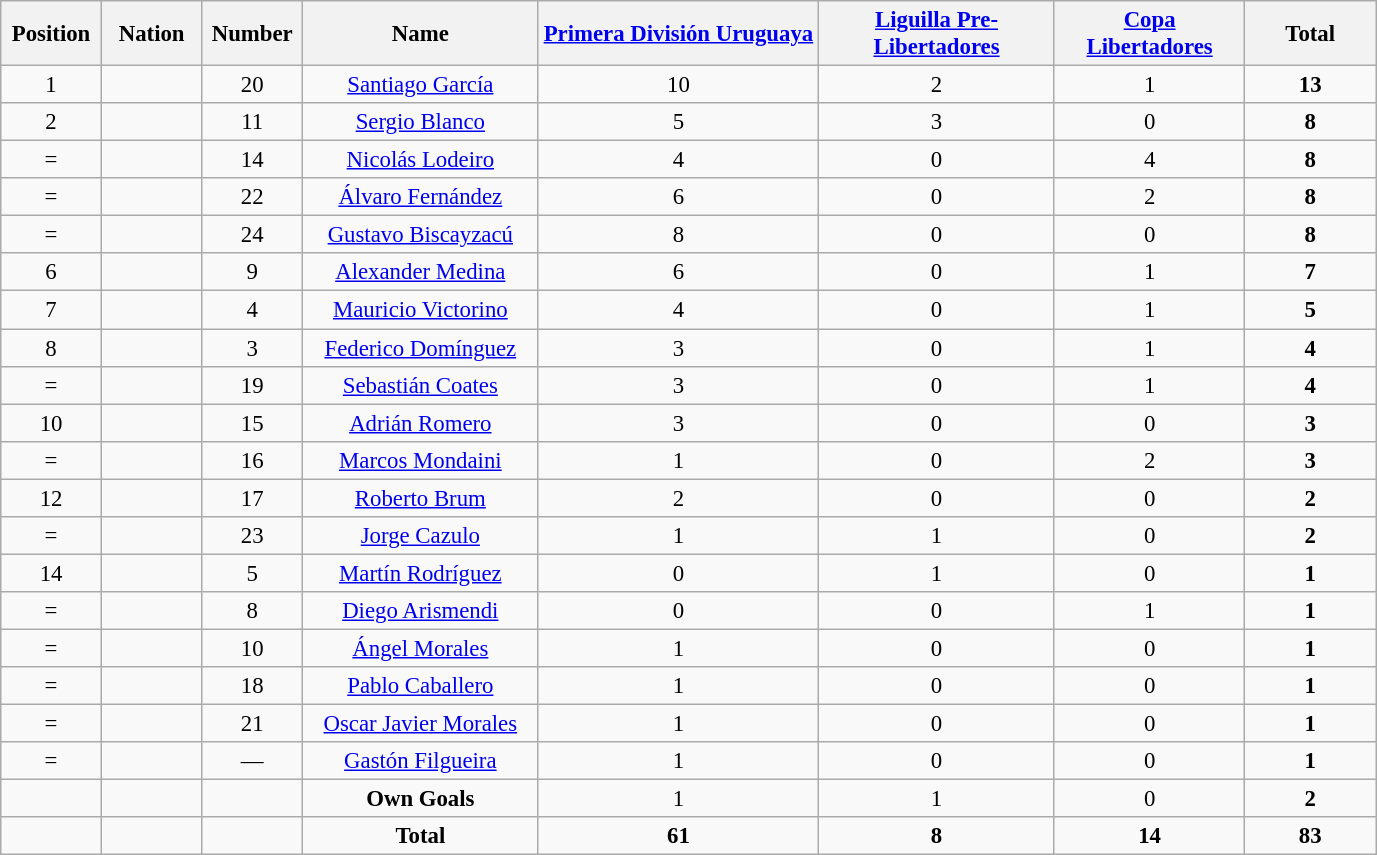<table class="wikitable" style="font-size: 95%; text-align: center;">
<tr>
<th width=60>Position</th>
<th width=60>Nation</th>
<th width=60>Number</th>
<th width=150>Name</th>
<th width=180><a href='#'>Primera División Uruguaya</a></th>
<th width=150><a href='#'>Liguilla Pre-Libertadores</a></th>
<th width=120><a href='#'>Copa Libertadores</a></th>
<th width=80>Total</th>
</tr>
<tr>
<td>1</td>
<td></td>
<td>20</td>
<td><a href='#'>Santiago García</a></td>
<td>10</td>
<td>2</td>
<td>1</td>
<td><strong>13</strong></td>
</tr>
<tr>
<td>2</td>
<td></td>
<td>11</td>
<td><a href='#'>Sergio Blanco</a></td>
<td>5</td>
<td>3</td>
<td>0</td>
<td><strong>8</strong></td>
</tr>
<tr>
<td>=</td>
<td></td>
<td>14</td>
<td><a href='#'>Nicolás Lodeiro</a></td>
<td>4</td>
<td>0</td>
<td>4</td>
<td><strong>8</strong></td>
</tr>
<tr>
<td>=</td>
<td></td>
<td>22</td>
<td><a href='#'>Álvaro Fernández</a></td>
<td>6</td>
<td>0</td>
<td>2</td>
<td><strong>8</strong></td>
</tr>
<tr>
<td>=</td>
<td></td>
<td>24</td>
<td><a href='#'>Gustavo Biscayzacú</a></td>
<td>8</td>
<td>0</td>
<td>0</td>
<td><strong>8</strong></td>
</tr>
<tr>
<td>6</td>
<td></td>
<td>9</td>
<td><a href='#'>Alexander Medina</a></td>
<td>6</td>
<td>0</td>
<td>1</td>
<td><strong>7</strong></td>
</tr>
<tr>
<td>7</td>
<td></td>
<td>4</td>
<td><a href='#'>Mauricio Victorino</a></td>
<td>4</td>
<td>0</td>
<td>1</td>
<td><strong>5</strong></td>
</tr>
<tr>
<td>8</td>
<td></td>
<td>3</td>
<td><a href='#'>Federico Domínguez</a></td>
<td>3</td>
<td>0</td>
<td>1</td>
<td><strong>4</strong></td>
</tr>
<tr>
<td>=</td>
<td></td>
<td>19</td>
<td><a href='#'>Sebastián Coates</a></td>
<td>3</td>
<td>0</td>
<td>1</td>
<td><strong>4</strong></td>
</tr>
<tr>
<td>10</td>
<td></td>
<td>15</td>
<td><a href='#'>Adrián Romero</a></td>
<td>3</td>
<td>0</td>
<td>0</td>
<td><strong>3</strong></td>
</tr>
<tr>
<td>=</td>
<td></td>
<td>16</td>
<td><a href='#'>Marcos Mondaini</a></td>
<td>1</td>
<td>0</td>
<td>2</td>
<td><strong>3</strong></td>
</tr>
<tr>
<td>12</td>
<td></td>
<td>17</td>
<td><a href='#'>Roberto Brum</a></td>
<td>2</td>
<td>0</td>
<td>0</td>
<td><strong>2</strong></td>
</tr>
<tr>
<td>=</td>
<td></td>
<td>23</td>
<td><a href='#'>Jorge Cazulo</a></td>
<td>1</td>
<td>1</td>
<td>0</td>
<td><strong>2</strong></td>
</tr>
<tr>
<td>14</td>
<td></td>
<td>5</td>
<td><a href='#'>Martín Rodríguez</a></td>
<td>0</td>
<td>1</td>
<td>0</td>
<td><strong>1</strong></td>
</tr>
<tr>
<td>=</td>
<td></td>
<td>8</td>
<td><a href='#'>Diego Arismendi</a></td>
<td>0</td>
<td>0</td>
<td>1</td>
<td><strong>1</strong></td>
</tr>
<tr>
<td>=</td>
<td></td>
<td>10</td>
<td><a href='#'>Ángel Morales</a></td>
<td>1</td>
<td>0</td>
<td>0</td>
<td><strong>1</strong></td>
</tr>
<tr>
<td>=</td>
<td></td>
<td>18</td>
<td><a href='#'>Pablo Caballero</a></td>
<td>1</td>
<td>0</td>
<td>0</td>
<td><strong>1</strong></td>
</tr>
<tr>
<td>=</td>
<td></td>
<td>21</td>
<td><a href='#'>Oscar Javier Morales</a></td>
<td>1</td>
<td>0</td>
<td>0</td>
<td><strong>1</strong></td>
</tr>
<tr>
<td>=</td>
<td></td>
<td>—</td>
<td><a href='#'>Gastón Filgueira</a></td>
<td>1</td>
<td>0</td>
<td>0</td>
<td><strong>1</strong></td>
</tr>
<tr>
<td></td>
<td></td>
<td></td>
<td><strong>Own Goals</strong></td>
<td>1</td>
<td>1</td>
<td>0</td>
<td><strong>2</strong></td>
</tr>
<tr>
<td></td>
<td></td>
<td></td>
<td><strong>Total</strong></td>
<td><strong>61</strong></td>
<td><strong>8</strong></td>
<td><strong>14</strong></td>
<td><strong>83</strong></td>
</tr>
</table>
